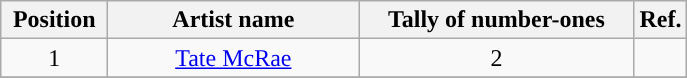<table class="wikitable sortable plainrowheaders" style="text-align:center;">
<tr>
<th scope="col" style="width:4em;" class="unsortable">Position</th>
<th scope="col" style="width:10em;">Artist name</th>
<th scope="col" style="width:11em;" class="unsortable">Tally of number-ones</th>
<th scope="col" style="width:1em;">Ref.</th>
</tr>
<tr>
<td>1</td>
<td><a href='#'>Tate McRae</a></td>
<td>2</td>
<td></td>
</tr>
<tr>
</tr>
</table>
